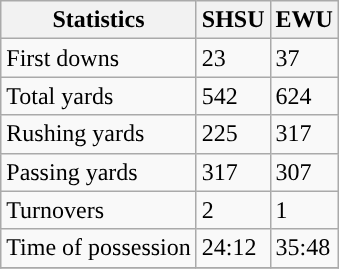<table class="wikitable">
<tr>
<th>Statistics</th>
<th>SHSU</th>
<th>EWU</th>
</tr>
<tr>
<td>First downs</td>
<td>23</td>
<td>37</td>
</tr>
<tr>
<td>Total yards</td>
<td>542</td>
<td>624</td>
</tr>
<tr>
<td>Rushing yards</td>
<td>225</td>
<td>317</td>
</tr>
<tr>
<td>Passing yards</td>
<td>317</td>
<td>307</td>
</tr>
<tr>
<td>Turnovers</td>
<td>2</td>
<td>1</td>
</tr>
<tr>
<td>Time of possession</td>
<td>24:12</td>
<td>35:48</td>
</tr>
<tr>
</tr>
</table>
